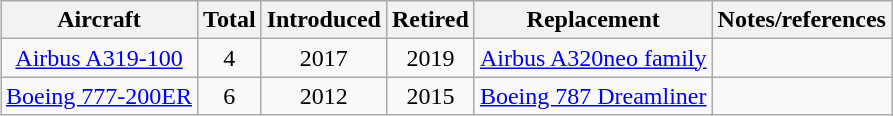<table class="wikitable" style="margin:auto;text-align:center">
<tr>
<th>Aircraft</th>
<th>Total</th>
<th>Introduced</th>
<th>Retired</th>
<th>Replacement</th>
<th>Notes/references</th>
</tr>
<tr>
<td><a href='#'>Airbus A319-100</a></td>
<td>4</td>
<td>2017</td>
<td>2019</td>
<td><a href='#'>Airbus A320neo family</a></td>
<td></td>
</tr>
<tr>
<td><a href='#'>Boeing 777-200ER</a></td>
<td>6</td>
<td>2012</td>
<td>2015</td>
<td><a href='#'>Boeing 787 Dreamliner</a></td>
<td></td>
</tr>
</table>
